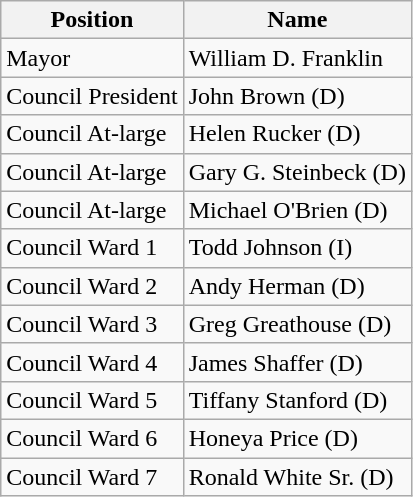<table class="wikitable">
<tr>
<th>Position</th>
<th>Name</th>
</tr>
<tr>
<td>Mayor</td>
<td>William D. Franklin</td>
</tr>
<tr>
<td>Council President</td>
<td>John Brown (D)</td>
</tr>
<tr>
<td>Council At-large</td>
<td>Helen Rucker (D)</td>
</tr>
<tr>
<td>Council At-large</td>
<td>Gary G. Steinbeck (D)</td>
</tr>
<tr>
<td>Council At-large</td>
<td>Michael O'Brien (D)</td>
</tr>
<tr>
<td>Council Ward 1</td>
<td>Todd Johnson (I)</td>
</tr>
<tr>
<td>Council Ward 2</td>
<td>Andy Herman (D)</td>
</tr>
<tr>
<td>Council Ward 3</td>
<td>Greg Greathouse (D)</td>
</tr>
<tr>
<td>Council Ward 4</td>
<td>James Shaffer (D)</td>
</tr>
<tr>
<td>Council Ward 5</td>
<td>Tiffany Stanford (D)</td>
</tr>
<tr>
<td>Council Ward 6</td>
<td>Honeya Price (D)</td>
</tr>
<tr>
<td>Council Ward 7</td>
<td>Ronald White Sr. (D)</td>
</tr>
</table>
